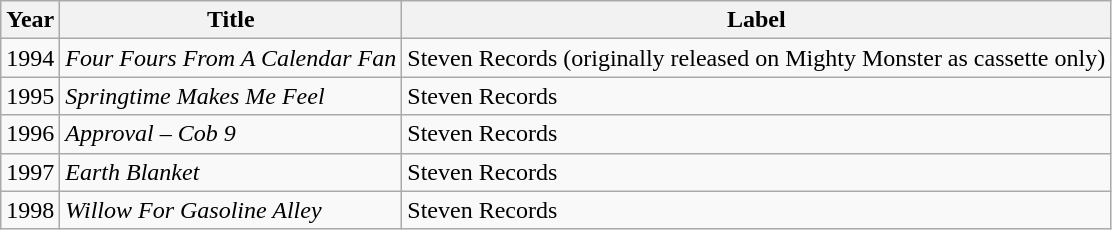<table class="wikitable">
<tr>
<th>Year</th>
<th>Title</th>
<th>Label</th>
</tr>
<tr>
<td>1994</td>
<td><em>Four Fours From A Calendar Fan</em></td>
<td>Steven Records (originally released on Mighty Monster as cassette only)</td>
</tr>
<tr>
<td>1995</td>
<td><em>Springtime Makes Me Feel</em></td>
<td>Steven Records</td>
</tr>
<tr>
<td>1996</td>
<td><em>Approval – Cob 9</em></td>
<td>Steven Records</td>
</tr>
<tr>
<td>1997</td>
<td><em>Earth Blanket</em></td>
<td>Steven Records</td>
</tr>
<tr>
<td>1998</td>
<td><em>Willow For Gasoline Alley</em></td>
<td>Steven Records</td>
</tr>
</table>
